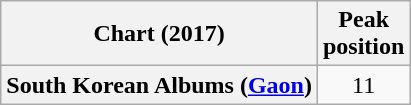<table class="wikitable sortable plainrowheaders" style="text-align:center;">
<tr>
<th scope="col">Chart (2017)</th>
<th scope="col">Peak<br>position</th>
</tr>
<tr>
<th scope="row">South Korean Albums (<a href='#'>Gaon</a>)</th>
<td>11</td>
</tr>
</table>
